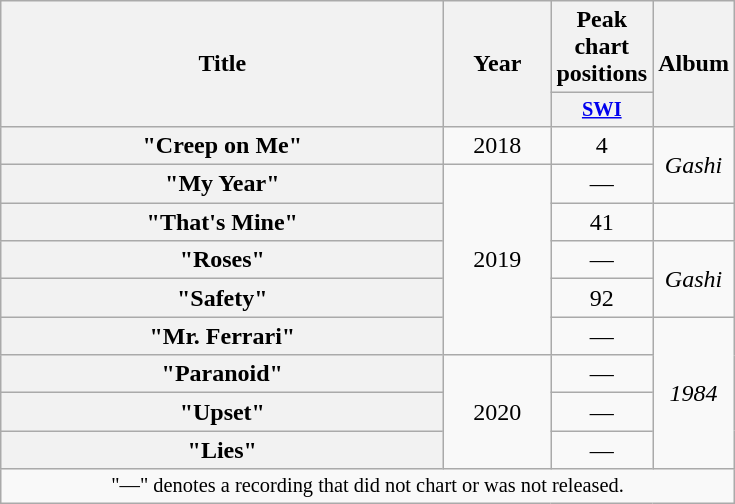<table class="wikitable plainrowheaders" style="text-align:center;">
<tr>
<th scope="col" rowspan="2" style="width:18em;">Title</th>
<th scope="col" rowspan="2" style="width:4em;">Year</th>
<th scope="col" style="width:3em;">Peak chart positions</th>
<th scope="col" rowspan="2">Album</th>
</tr>
<tr>
<th scope="col" style="width:3em;font-size:85%;"><a href='#'>SWI</a><br></th>
</tr>
<tr>
<th scope="row">"Creep on Me"<br></th>
<td>2018</td>
<td>4</td>
<td rowspan="2"><em>Gashi</em></td>
</tr>
<tr>
<th scope="row">"My Year"<br></th>
<td rowspan="5">2019</td>
<td>—</td>
</tr>
<tr>
<th scope="row">"That's Mine"<br></th>
<td>41</td>
<td></td>
</tr>
<tr>
<th scope="row">"Roses"</th>
<td>—</td>
<td rowspan="2"><em>Gashi</em></td>
</tr>
<tr>
<th scope="row">"Safety"<br></th>
<td>92</td>
</tr>
<tr>
<th scope="row">"Mr. Ferrari"</th>
<td>—</td>
<td rowspan="4"><em>1984</em></td>
</tr>
<tr>
<th scope="row">"Paranoid"</th>
<td rowspan="3">2020</td>
<td>—</td>
</tr>
<tr>
<th scope="row">"Upset"<br></th>
<td>—</td>
</tr>
<tr>
<th scope="row">"Lies"</th>
<td>—</td>
</tr>
<tr>
<td colspan="4" style="font-size:85%">"—" denotes a recording that did not chart or was not released.</td>
</tr>
</table>
